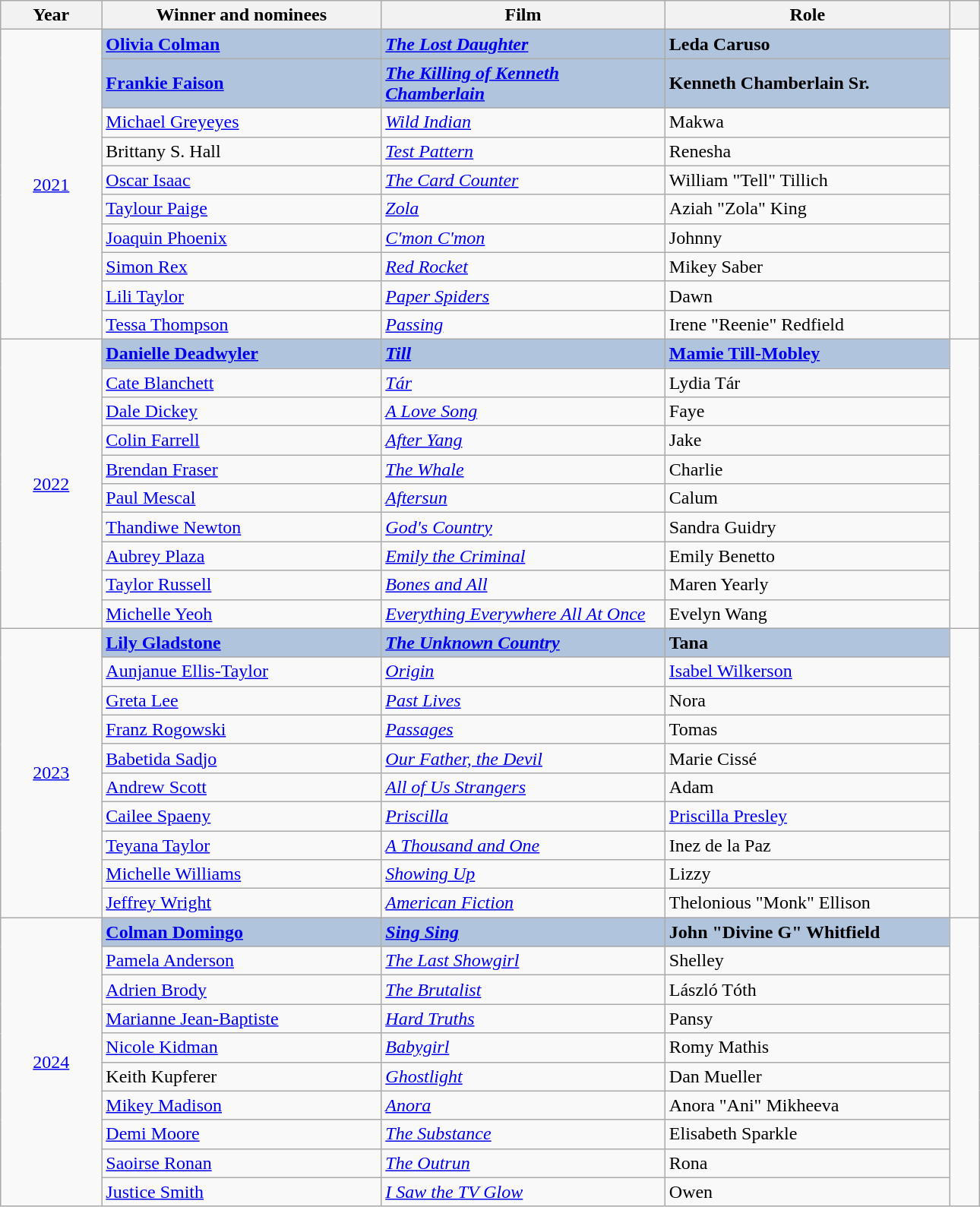<table class="wikitable" width="68%" cellpadding="5">
<tr>
<th width="100"><strong>Year</strong></th>
<th width="300"><strong>Winner and nominees</strong></th>
<th width="300"><strong>Film</strong></th>
<th width="300"><strong>Role</strong></th>
<th width="25"><strong></strong></th>
</tr>
<tr>
<td rowspan="10" style="text-align:center;"><a href='#'>2021</a></td>
<td style="background:#B0C4DE"><strong><a href='#'>Olivia Colman</a></strong></td>
<td style="background:#B0C4DE"><strong><em><a href='#'>The Lost Daughter</a></em></strong></td>
<td style="background:#B0C4DE"><strong>Leda Caruso</strong></td>
<td rowspan="10" style="text-align:center;"></td>
</tr>
<tr>
<td style="background:#B0C4DE"><strong><a href='#'>Frankie Faison</a></strong></td>
<td style="background:#B0C4DE"><strong><em><a href='#'>The Killing of Kenneth Chamberlain</a></em></strong></td>
<td style="background:#B0C4DE"><strong>Kenneth Chamberlain Sr.</strong></td>
</tr>
<tr>
<td><a href='#'>Michael Greyeyes</a></td>
<td><em><a href='#'>Wild Indian</a></em></td>
<td>Makwa</td>
</tr>
<tr>
<td>Brittany S. Hall</td>
<td><em><a href='#'>Test Pattern</a></em></td>
<td>Renesha</td>
</tr>
<tr>
<td><a href='#'>Oscar Isaac</a></td>
<td><em><a href='#'>The Card Counter</a></em></td>
<td>William "Tell" Tillich</td>
</tr>
<tr>
<td><a href='#'>Taylour Paige</a></td>
<td><em><a href='#'>Zola</a></em></td>
<td>Aziah "Zola" King</td>
</tr>
<tr>
<td><a href='#'>Joaquin Phoenix</a></td>
<td><em><a href='#'>C'mon C'mon</a></em></td>
<td>Johnny</td>
</tr>
<tr>
<td><a href='#'>Simon Rex</a></td>
<td><em><a href='#'>Red Rocket</a></em></td>
<td>Mikey Saber</td>
</tr>
<tr>
<td><a href='#'>Lili Taylor</a></td>
<td><em><a href='#'>Paper Spiders</a></em></td>
<td>Dawn</td>
</tr>
<tr>
<td><a href='#'>Tessa Thompson</a></td>
<td><em><a href='#'>Passing</a></em></td>
<td>Irene "Reenie" Redfield</td>
</tr>
<tr>
<td rowspan="10" style="text-align:center;"><a href='#'>2022</a></td>
<td style="background:#B0C4DE"><strong><a href='#'>Danielle Deadwyler</a></strong></td>
<td style="background:#B0C4DE"><strong><em><a href='#'>Till</a></em></strong></td>
<td style="background:#B0C4DE"><strong><a href='#'>Mamie Till-Mobley</a></strong></td>
<td rowspan="10" style="text-align:center;"></td>
</tr>
<tr>
<td><a href='#'>Cate Blanchett</a></td>
<td><em><a href='#'>Tár</a></em></td>
<td>Lydia Tár</td>
</tr>
<tr>
<td><a href='#'>Dale Dickey</a></td>
<td><em><a href='#'>A Love Song</a></em></td>
<td>Faye</td>
</tr>
<tr>
<td><a href='#'>Colin Farrell</a></td>
<td><em><a href='#'>After Yang</a></em></td>
<td>Jake</td>
</tr>
<tr>
<td><a href='#'>Brendan Fraser</a></td>
<td><em><a href='#'>The Whale</a></em></td>
<td>Charlie</td>
</tr>
<tr>
<td><a href='#'>Paul Mescal</a></td>
<td><em><a href='#'>Aftersun</a></em></td>
<td>Calum</td>
</tr>
<tr>
<td><a href='#'>Thandiwe Newton</a></td>
<td><em><a href='#'>God's Country</a></em></td>
<td>Sandra Guidry</td>
</tr>
<tr>
<td><a href='#'>Aubrey Plaza</a></td>
<td><em><a href='#'>Emily the Criminal</a></em></td>
<td>Emily Benetto</td>
</tr>
<tr>
<td><a href='#'>Taylor Russell</a></td>
<td><em><a href='#'>Bones and All</a></em></td>
<td>Maren Yearly</td>
</tr>
<tr>
<td><a href='#'>Michelle Yeoh</a></td>
<td><em><a href='#'>Everything Everywhere All At Once</a></em></td>
<td>Evelyn Wang</td>
</tr>
<tr>
<td rowspan="10" style="text-align:center;"><a href='#'>2023</a></td>
<td style="background:#B0C4DE"><strong><a href='#'>Lily Gladstone</a></strong></td>
<td style="background:#B0C4DE"><strong><em><a href='#'>The Unknown Country</a></em></strong></td>
<td style="background:#B0C4DE"><strong>Tana</strong></td>
<td rowspan="10" style="text-align:center;"></td>
</tr>
<tr>
<td><a href='#'>Aunjanue Ellis-Taylor</a></td>
<td><em><a href='#'>Origin</a></em></td>
<td><a href='#'>Isabel Wilkerson</a></td>
</tr>
<tr>
<td><a href='#'>Greta Lee</a></td>
<td><em><a href='#'>Past Lives</a></em></td>
<td>Nora</td>
</tr>
<tr>
<td><a href='#'>Franz Rogowski</a></td>
<td><em><a href='#'>Passages</a></em></td>
<td>Tomas</td>
</tr>
<tr>
<td><a href='#'>Babetida Sadjo</a></td>
<td><em><a href='#'>Our Father, the Devil</a></em></td>
<td>Marie Cissé</td>
</tr>
<tr>
<td><a href='#'>Andrew Scott</a></td>
<td><em><a href='#'>All of Us Strangers</a></em></td>
<td>Adam</td>
</tr>
<tr>
<td><a href='#'>Cailee Spaeny</a></td>
<td><em><a href='#'>Priscilla</a></em></td>
<td><a href='#'>Priscilla Presley</a></td>
</tr>
<tr>
<td><a href='#'>Teyana Taylor</a></td>
<td><em><a href='#'>A Thousand and One</a></em></td>
<td>Inez de la Paz</td>
</tr>
<tr>
<td><a href='#'>Michelle Williams</a></td>
<td><em><a href='#'>Showing Up</a></em></td>
<td>Lizzy</td>
</tr>
<tr>
<td><a href='#'>Jeffrey Wright</a></td>
<td><em><a href='#'>American Fiction</a></em></td>
<td>Thelonious "Monk" Ellison</td>
</tr>
<tr>
<td rowspan="10" style="text-align:center;"><a href='#'>2024</a></td>
<td style="background:#B0C4DE"><strong><a href='#'>Colman Domingo</a></strong></td>
<td style="background:#B0C4DE"><strong><em><a href='#'>Sing Sing</a></em></strong></td>
<td style="background:#B0C4DE"><strong>John "Divine G" Whitfield</strong></td>
<td rowspan="10" style="text-align:center;"></td>
</tr>
<tr>
<td><a href='#'>Pamela Anderson</a></td>
<td><em><a href='#'>The Last Showgirl</a></em></td>
<td>Shelley</td>
</tr>
<tr>
<td><a href='#'>Adrien Brody</a></td>
<td><em><a href='#'>The Brutalist</a></em></td>
<td>László Tóth</td>
</tr>
<tr>
<td><a href='#'>Marianne Jean-Baptiste</a></td>
<td><em><a href='#'>Hard Truths</a></em></td>
<td>Pansy</td>
</tr>
<tr>
<td><a href='#'>Nicole Kidman</a></td>
<td><em><a href='#'>Babygirl</a></em></td>
<td>Romy Mathis</td>
</tr>
<tr>
<td>Keith Kupferer</td>
<td><em><a href='#'>Ghostlight</a></em></td>
<td>Dan Mueller</td>
</tr>
<tr>
<td><a href='#'>Mikey Madison</a></td>
<td><em><a href='#'>Anora</a></em></td>
<td>Anora "Ani" Mikheeva</td>
</tr>
<tr>
<td><a href='#'>Demi Moore</a></td>
<td><em><a href='#'>The Substance</a></em></td>
<td>Elisabeth Sparkle</td>
</tr>
<tr>
<td><a href='#'>Saoirse Ronan</a></td>
<td><em><a href='#'>The Outrun</a></em></td>
<td>Rona</td>
</tr>
<tr>
<td><a href='#'>Justice Smith</a></td>
<td><em><a href='#'>I Saw the TV Glow</a></em></td>
<td>Owen</td>
</tr>
</table>
